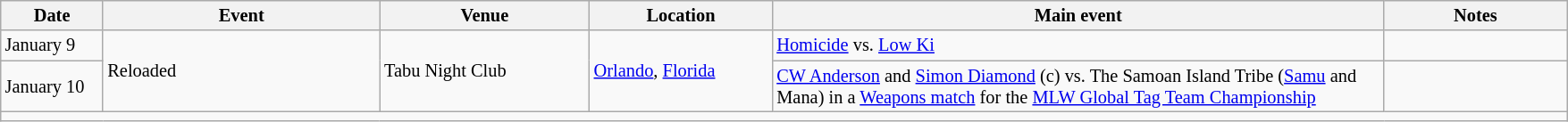<table class="sortable wikitable succession-box" style="font-size:85%; font-size:85%">
<tr>
<th scope="col" width="70">Date</th>
<th scope="col" width="200">Event</th>
<th scope="col" width="150">Venue</th>
<th scope="col" width="130">Location</th>
<th scope="col" width="450">Main event</th>
<th scope="col" width="130">Notes</th>
</tr>
<tr>
<td>January 9</td>
<td rowspan="2">Reloaded</td>
<td rowspan="2">Tabu Night Club</td>
<td rowspan="2"><a href='#'>Orlando</a>, <a href='#'>Florida</a></td>
<td><a href='#'>Homicide</a> vs. <a href='#'>Low Ki</a></td>
<td></td>
</tr>
<tr>
<td>January 10</td>
<td><a href='#'>CW Anderson</a> and <a href='#'>Simon Diamond</a> (c) vs. The Samoan Island Tribe (<a href='#'>Samu</a> and Mana) in a <a href='#'>Weapons match</a> for the <a href='#'>MLW Global Tag Team Championship</a></td>
<td></td>
</tr>
<tr>
<td colspan="6"></td>
</tr>
</table>
